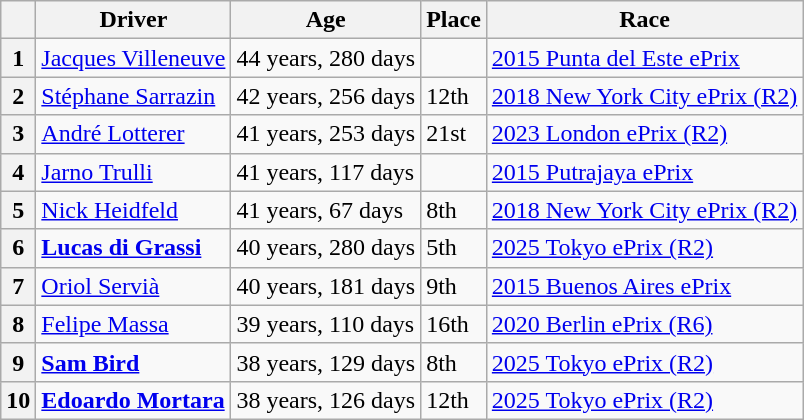<table class="wikitable">
<tr>
<th></th>
<th>Driver</th>
<th>Age</th>
<th>Place</th>
<th>Race</th>
</tr>
<tr>
<th>1</th>
<td> <a href='#'>Jacques Villeneuve</a></td>
<td>44 years, 280 days</td>
<td></td>
<td><a href='#'>2015 Punta del Este ePrix</a></td>
</tr>
<tr>
<th>2</th>
<td> <a href='#'>Stéphane Sarrazin</a></td>
<td>42 years, 256 days</td>
<td>12th</td>
<td><a href='#'>2018 New York City ePrix (R2)</a></td>
</tr>
<tr>
<th>3</th>
<td> <a href='#'>André Lotterer</a></td>
<td>41 years, 253 days</td>
<td>21st</td>
<td><a href='#'>2023 London ePrix (R2)</a></td>
</tr>
<tr>
<th>4</th>
<td> <a href='#'>Jarno Trulli</a></td>
<td>41 years, 117 days</td>
<td></td>
<td><a href='#'>2015 Putrajaya ePrix</a></td>
</tr>
<tr>
<th>5</th>
<td> <a href='#'>Nick Heidfeld</a></td>
<td>41 years, 67 days</td>
<td>8th</td>
<td><a href='#'>2018 New York City ePrix (R2)</a></td>
</tr>
<tr>
<th>6</th>
<td> <strong><a href='#'>Lucas di Grassi</a></strong></td>
<td>40 years, 280 days</td>
<td>5th</td>
<td><a href='#'>2025 Tokyo ePrix (R2)</a></td>
</tr>
<tr>
<th>7</th>
<td> <a href='#'>Oriol Servià</a></td>
<td>40 years, 181 days</td>
<td>9th</td>
<td><a href='#'>2015 Buenos Aires ePrix</a></td>
</tr>
<tr>
<th>8</th>
<td> <a href='#'>Felipe Massa</a></td>
<td>39 years, 110 days</td>
<td>16th</td>
<td><a href='#'>2020 Berlin ePrix (R6)</a></td>
</tr>
<tr>
<th>9</th>
<td> <strong><a href='#'>Sam Bird</a></strong></td>
<td>38 years, 129 days</td>
<td>8th</td>
<td><a href='#'>2025 Tokyo ePrix (R2)</a></td>
</tr>
<tr>
<th>10</th>
<td> <strong><a href='#'>Edoardo Mortara</a></strong></td>
<td>38 years, 126 days</td>
<td>12th</td>
<td><a href='#'>2025 Tokyo ePrix (R2)</a></td>
</tr>
</table>
